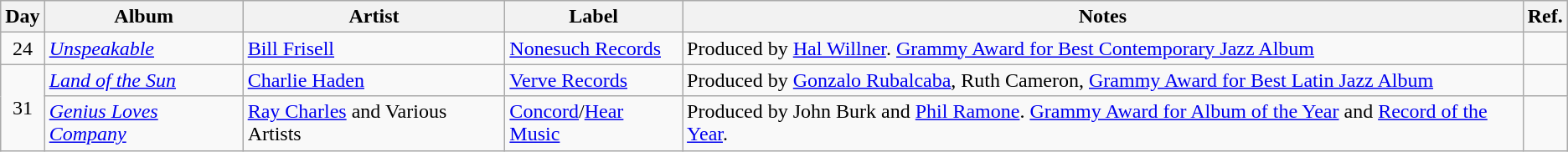<table class="wikitable">
<tr>
<th>Day</th>
<th>Album</th>
<th>Artist</th>
<th>Label</th>
<th>Notes</th>
<th>Ref.</th>
</tr>
<tr>
<td rowspan="1" style="text-align:center;">24</td>
<td><em><a href='#'>Unspeakable</a></em></td>
<td><a href='#'>Bill Frisell</a></td>
<td><a href='#'>Nonesuch Records</a></td>
<td>Produced by <a href='#'>Hal Willner</a>. <a href='#'>Grammy Award for Best Contemporary Jazz Album</a></td>
<td style="text-align:center;"></td>
</tr>
<tr>
<td rowspan="2" style="text-align:center;">31</td>
<td><em><a href='#'>Land of the Sun</a></em></td>
<td><a href='#'>Charlie Haden</a></td>
<td><a href='#'>Verve Records</a></td>
<td>Produced by <a href='#'>Gonzalo Rubalcaba</a>, Ruth Cameron, <a href='#'>Grammy Award for Best Latin Jazz Album</a></td>
<td style="text-align:center;"></td>
</tr>
<tr>
<td><em><a href='#'>Genius Loves Company</a></em></td>
<td><a href='#'>Ray Charles</a> and Various Artists</td>
<td><a href='#'>Concord</a>/<a href='#'>Hear Music</a></td>
<td>Produced by John Burk and <a href='#'>Phil Ramone</a>. <a href='#'>Grammy Award for Album of the Year</a> and <a href='#'>Record of the Year</a>.</td>
<td style="text-align:center;"></td>
</tr>
</table>
